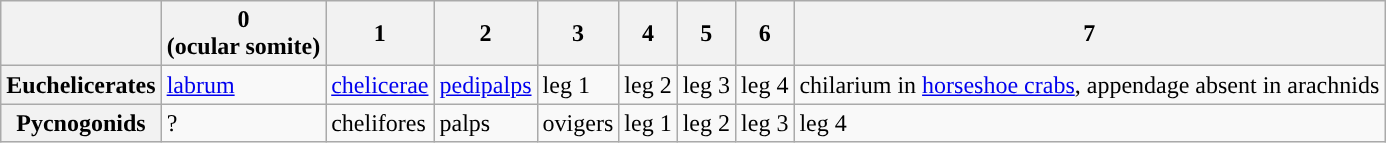<table class="wikitable">
<tr>
<th></th>
<th>0<br>(ocular somite)</th>
<th>1</th>
<th>2</th>
<th>3</th>
<th>4</th>
<th>5</th>
<th>6</th>
<th>7</th>
</tr>
<tr>
<th>Euchelicerates</th>
<td><a href='#'>labrum</a></td>
<td><a href='#'>chelicerae</a></td>
<td><a href='#'>pedipalps</a></td>
<td>leg 1</td>
<td>leg 2</td>
<td>leg 3</td>
<td>leg 4</td>
<td>chilarium in <a href='#'>horseshoe crabs</a>, appendage absent in arachnids</td>
</tr>
<tr>
<th>Pycnogonids</th>
<td>?</td>
<td>chelifores</td>
<td>palps</td>
<td>ovigers</td>
<td>leg 1</td>
<td>leg 2</td>
<td>leg 3</td>
<td>leg 4</td>
</tr>
</table>
